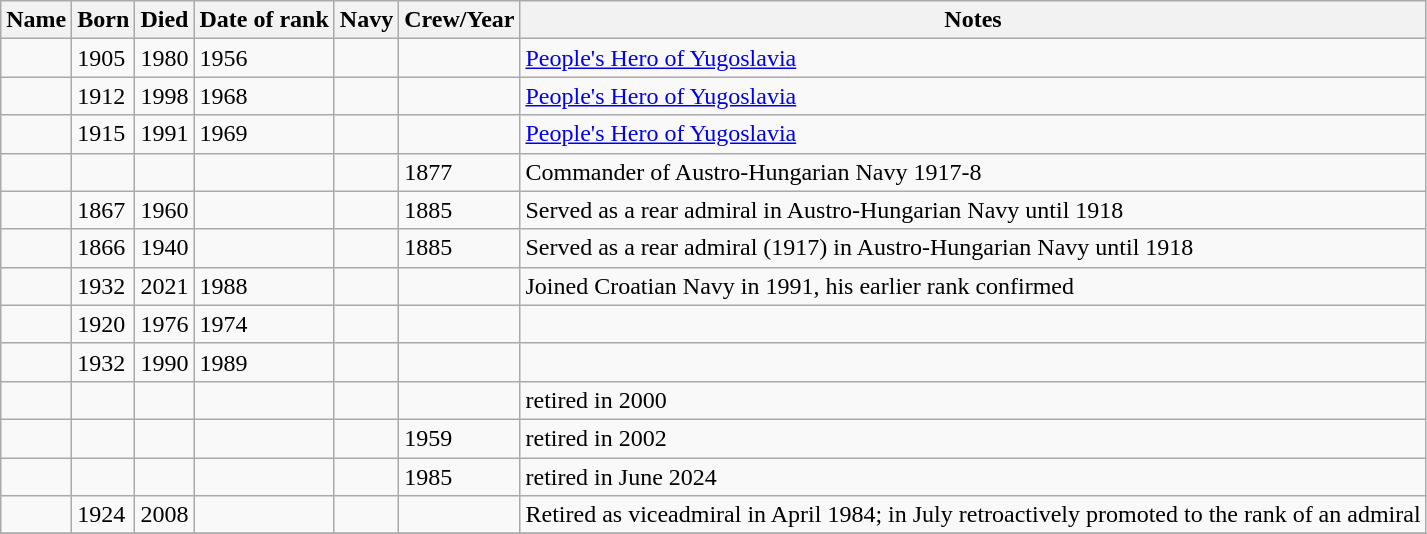<table class="wikitable sortable">
<tr>
<th>Name</th>
<th>Born</th>
<th>Died</th>
<th>Date of rank</th>
<th>Navy</th>
<th>Crew/Year</th>
<th>Notes</th>
</tr>
<tr>
<td></td>
<td>1905</td>
<td>1980</td>
<td>1956</td>
<td></td>
<td></td>
<td><a href='#'>People's Hero of Yugoslavia</a></td>
</tr>
<tr>
<td></td>
<td>1912</td>
<td>1998</td>
<td>1968</td>
<td></td>
<td></td>
<td><a href='#'>People's Hero of Yugoslavia</a></td>
</tr>
<tr>
<td></td>
<td>1915</td>
<td>1991</td>
<td>1969</td>
<td></td>
<td></td>
<td><a href='#'>People's Hero of Yugoslavia</a></td>
</tr>
<tr>
<td></td>
<td></td>
<td></td>
<td></td>
<td></td>
<td>1877</td>
<td>Commander of Austro-Hungarian Navy 1917-8</td>
</tr>
<tr>
<td></td>
<td>1867</td>
<td>1960</td>
<td></td>
<td></td>
<td>1885</td>
<td>Served as a rear admiral in Austro-Hungarian Navy until 1918</td>
</tr>
<tr>
<td></td>
<td>1866</td>
<td>1940</td>
<td></td>
<td></td>
<td>1885</td>
<td>Served as a rear admiral (1917) in Austro-Hungarian Navy until 1918</td>
</tr>
<tr>
<td></td>
<td>1932</td>
<td>2021</td>
<td>1988</td>
<td><br></td>
<td></td>
<td>Joined Croatian Navy in 1991, his earlier rank confirmed</td>
</tr>
<tr>
<td></td>
<td>1920</td>
<td>1976</td>
<td>1974</td>
<td></td>
<td></td>
<td></td>
</tr>
<tr>
<td></td>
<td>1932</td>
<td>1990</td>
<td>1989</td>
<td></td>
<td></td>
<td></td>
</tr>
<tr>
<td></td>
<td></td>
<td></td>
<td></td>
<td></td>
<td></td>
<td>retired in 2000</td>
</tr>
<tr>
<td></td>
<td></td>
<td></td>
<td></td>
<td></td>
<td>1959</td>
<td>retired in 2002</td>
</tr>
<tr>
<td></td>
<td></td>
<td></td>
<td></td>
<td></td>
<td>1985</td>
<td>retired in June 2024</td>
</tr>
<tr>
<td></td>
<td>1924</td>
<td>2008</td>
<td></td>
<td></td>
<td></td>
<td>Retired as viceadmiral in April 1984; in July retroactively promoted to the rank of an admiral</td>
</tr>
<tr>
</tr>
</table>
